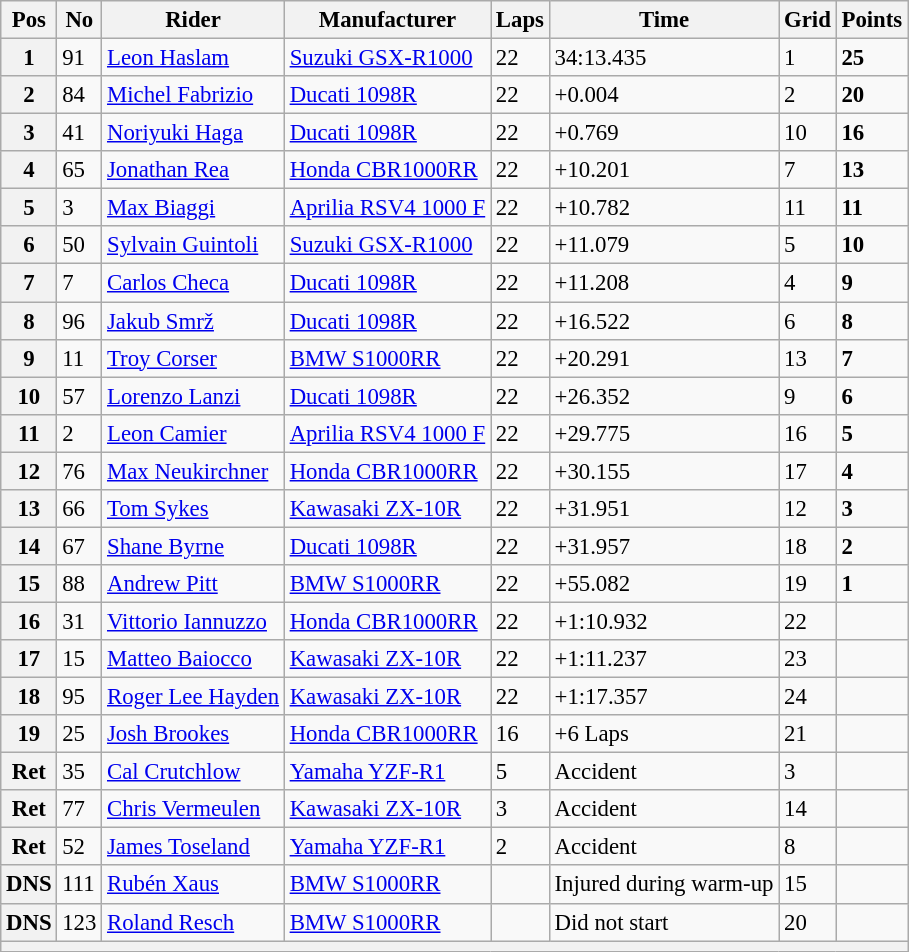<table class="wikitable" style="font-size: 95%;">
<tr>
<th>Pos</th>
<th>No</th>
<th>Rider</th>
<th>Manufacturer</th>
<th>Laps</th>
<th>Time</th>
<th>Grid</th>
<th>Points</th>
</tr>
<tr>
<th>1</th>
<td>91</td>
<td> <a href='#'>Leon Haslam</a></td>
<td><a href='#'>Suzuki GSX-R1000</a></td>
<td>22</td>
<td>34:13.435</td>
<td>1</td>
<td><strong>25</strong></td>
</tr>
<tr>
<th>2</th>
<td>84</td>
<td> <a href='#'>Michel Fabrizio</a></td>
<td><a href='#'>Ducati 1098R</a></td>
<td>22</td>
<td>+0.004</td>
<td>2</td>
<td><strong>20</strong></td>
</tr>
<tr>
<th>3</th>
<td>41</td>
<td> <a href='#'>Noriyuki Haga</a></td>
<td><a href='#'>Ducati 1098R</a></td>
<td>22</td>
<td>+0.769</td>
<td>10</td>
<td><strong>16</strong></td>
</tr>
<tr>
<th>4</th>
<td>65</td>
<td> <a href='#'>Jonathan Rea</a></td>
<td><a href='#'>Honda CBR1000RR</a></td>
<td>22</td>
<td>+10.201</td>
<td>7</td>
<td><strong>13</strong></td>
</tr>
<tr>
<th>5</th>
<td>3</td>
<td> <a href='#'>Max Biaggi</a></td>
<td><a href='#'>Aprilia RSV4 1000 F</a></td>
<td>22</td>
<td>+10.782</td>
<td>11</td>
<td><strong>11</strong></td>
</tr>
<tr>
<th>6</th>
<td>50</td>
<td> <a href='#'>Sylvain Guintoli</a></td>
<td><a href='#'>Suzuki GSX-R1000</a></td>
<td>22</td>
<td>+11.079</td>
<td>5</td>
<td><strong>10</strong></td>
</tr>
<tr>
<th>7</th>
<td>7</td>
<td> <a href='#'>Carlos Checa</a></td>
<td><a href='#'>Ducati 1098R</a></td>
<td>22</td>
<td>+11.208</td>
<td>4</td>
<td><strong>9</strong></td>
</tr>
<tr>
<th>8</th>
<td>96</td>
<td> <a href='#'>Jakub Smrž</a></td>
<td><a href='#'>Ducati 1098R</a></td>
<td>22</td>
<td>+16.522</td>
<td>6</td>
<td><strong>8</strong></td>
</tr>
<tr>
<th>9</th>
<td>11</td>
<td> <a href='#'>Troy Corser</a></td>
<td><a href='#'>BMW S1000RR</a></td>
<td>22</td>
<td>+20.291</td>
<td>13</td>
<td><strong>7</strong></td>
</tr>
<tr>
<th>10</th>
<td>57</td>
<td> <a href='#'>Lorenzo Lanzi</a></td>
<td><a href='#'>Ducati 1098R</a></td>
<td>22</td>
<td>+26.352</td>
<td>9</td>
<td><strong>6</strong></td>
</tr>
<tr>
<th>11</th>
<td>2</td>
<td> <a href='#'>Leon Camier</a></td>
<td><a href='#'>Aprilia RSV4 1000 F</a></td>
<td>22</td>
<td>+29.775</td>
<td>16</td>
<td><strong>5</strong></td>
</tr>
<tr>
<th>12</th>
<td>76</td>
<td> <a href='#'>Max Neukirchner</a></td>
<td><a href='#'>Honda CBR1000RR</a></td>
<td>22</td>
<td>+30.155</td>
<td>17</td>
<td><strong>4</strong></td>
</tr>
<tr>
<th>13</th>
<td>66</td>
<td> <a href='#'>Tom Sykes</a></td>
<td><a href='#'>Kawasaki ZX-10R</a></td>
<td>22</td>
<td>+31.951</td>
<td>12</td>
<td><strong>3</strong></td>
</tr>
<tr>
<th>14</th>
<td>67</td>
<td> <a href='#'>Shane Byrne</a></td>
<td><a href='#'>Ducati 1098R</a></td>
<td>22</td>
<td>+31.957</td>
<td>18</td>
<td><strong>2</strong></td>
</tr>
<tr>
<th>15</th>
<td>88</td>
<td> <a href='#'>Andrew Pitt</a></td>
<td><a href='#'>BMW S1000RR</a></td>
<td>22</td>
<td>+55.082</td>
<td>19</td>
<td><strong>1</strong></td>
</tr>
<tr>
<th>16</th>
<td>31</td>
<td> <a href='#'>Vittorio Iannuzzo</a></td>
<td><a href='#'>Honda CBR1000RR</a></td>
<td>22</td>
<td>+1:10.932</td>
<td>22</td>
<td></td>
</tr>
<tr>
<th>17</th>
<td>15</td>
<td> <a href='#'>Matteo Baiocco</a></td>
<td><a href='#'>Kawasaki ZX-10R</a></td>
<td>22</td>
<td>+1:11.237</td>
<td>23</td>
<td></td>
</tr>
<tr>
<th>18</th>
<td>95</td>
<td> <a href='#'>Roger Lee Hayden</a></td>
<td><a href='#'>Kawasaki ZX-10R</a></td>
<td>22</td>
<td>+1:17.357</td>
<td>24</td>
<td></td>
</tr>
<tr>
<th>19</th>
<td>25</td>
<td> <a href='#'>Josh Brookes</a></td>
<td><a href='#'>Honda CBR1000RR</a></td>
<td>16</td>
<td>+6 Laps</td>
<td>21</td>
<td></td>
</tr>
<tr>
<th>Ret</th>
<td>35</td>
<td> <a href='#'>Cal Crutchlow</a></td>
<td><a href='#'>Yamaha YZF-R1</a></td>
<td>5</td>
<td>Accident</td>
<td>3</td>
<td></td>
</tr>
<tr>
<th>Ret</th>
<td>77</td>
<td> <a href='#'>Chris Vermeulen</a></td>
<td><a href='#'>Kawasaki ZX-10R</a></td>
<td>3</td>
<td>Accident</td>
<td>14</td>
<td></td>
</tr>
<tr>
<th>Ret</th>
<td>52</td>
<td> <a href='#'>James Toseland</a></td>
<td><a href='#'>Yamaha YZF-R1</a></td>
<td>2</td>
<td>Accident</td>
<td>8</td>
<td></td>
</tr>
<tr>
<th>DNS</th>
<td>111</td>
<td> <a href='#'>Rubén Xaus</a></td>
<td><a href='#'>BMW S1000RR</a></td>
<td></td>
<td>Injured during warm-up</td>
<td>15</td>
<td></td>
</tr>
<tr>
<th>DNS</th>
<td>123</td>
<td> <a href='#'>Roland Resch</a></td>
<td><a href='#'>BMW S1000RR</a></td>
<td></td>
<td>Did not start</td>
<td>20</td>
<td></td>
</tr>
<tr>
<th colspan=8></th>
</tr>
</table>
